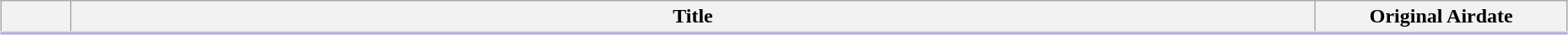<table class="wikitable" style="width:98%; margin:auto; background:#FFF;">
<tr style="border-bottom: 3px solid #CCF">
<th style="width:3em;"></th>
<th>Title</th>
<th style="width:12em;">Original Airdate</th>
</tr>
<tr>
</tr>
</table>
